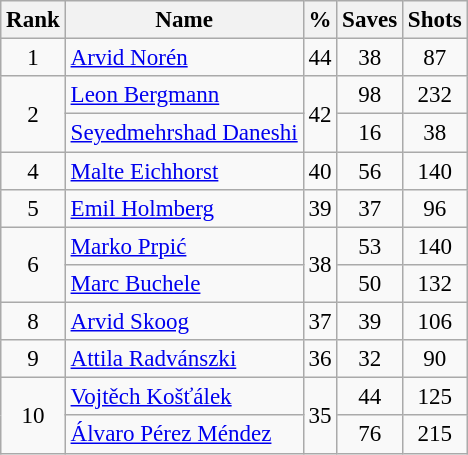<table class="wikitable sortable" style="text-align: center; font-size: 96%;">
<tr>
<th>Rank</th>
<th>Name</th>
<th>%</th>
<th>Saves</th>
<th>Shots</th>
</tr>
<tr>
<td>1</td>
<td style="text-align: left;"> <a href='#'>Arvid Norén</a></td>
<td>44</td>
<td>38</td>
<td>87</td>
</tr>
<tr>
<td rowspan=2>2</td>
<td style="text-align: left;"> <a href='#'>Leon Bergmann</a></td>
<td rowspan=2>42</td>
<td>98</td>
<td>232</td>
</tr>
<tr>
<td style="text-align: left;"> <a href='#'>Seyedmehrshad Daneshi</a></td>
<td>16</td>
<td>38</td>
</tr>
<tr>
<td>4</td>
<td style="text-align: left;"> <a href='#'>Malte Eichhorst</a></td>
<td>40</td>
<td>56</td>
<td>140</td>
</tr>
<tr>
<td>5</td>
<td style="text-align: left;"> <a href='#'>Emil Holmberg</a></td>
<td>39</td>
<td>37</td>
<td>96</td>
</tr>
<tr>
<td rowspan=2>6</td>
<td style="text-align: left;"> <a href='#'>Marko Prpić</a></td>
<td rowspan=2>38</td>
<td>53</td>
<td>140</td>
</tr>
<tr>
<td style="text-align: left;"> <a href='#'>Marc Buchele</a></td>
<td>50</td>
<td>132</td>
</tr>
<tr>
<td>8</td>
<td style="text-align: left;"> <a href='#'>Arvid Skoog</a></td>
<td>37</td>
<td>39</td>
<td>106</td>
</tr>
<tr>
<td>9</td>
<td style="text-align: left;"> <a href='#'>Attila Radvánszki</a></td>
<td>36</td>
<td>32</td>
<td>90</td>
</tr>
<tr>
<td rowspan=2>10</td>
<td style="text-align: left;"> <a href='#'>Vojtěch Košťálek</a></td>
<td rowspan=2>35</td>
<td>44</td>
<td>125</td>
</tr>
<tr>
<td style="text-align: left;"> <a href='#'>Álvaro Pérez Méndez</a></td>
<td>76</td>
<td>215</td>
</tr>
</table>
